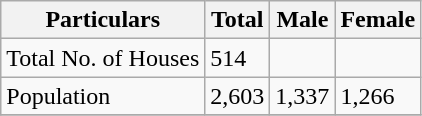<table class="wikitable sortable">
<tr>
<th>Particulars</th>
<th>Total</th>
<th>Male</th>
<th>Female</th>
</tr>
<tr>
<td>Total No. of Houses</td>
<td>514</td>
<td></td>
<td></td>
</tr>
<tr>
<td>Population</td>
<td>2,603</td>
<td>1,337</td>
<td>1,266</td>
</tr>
<tr>
</tr>
</table>
